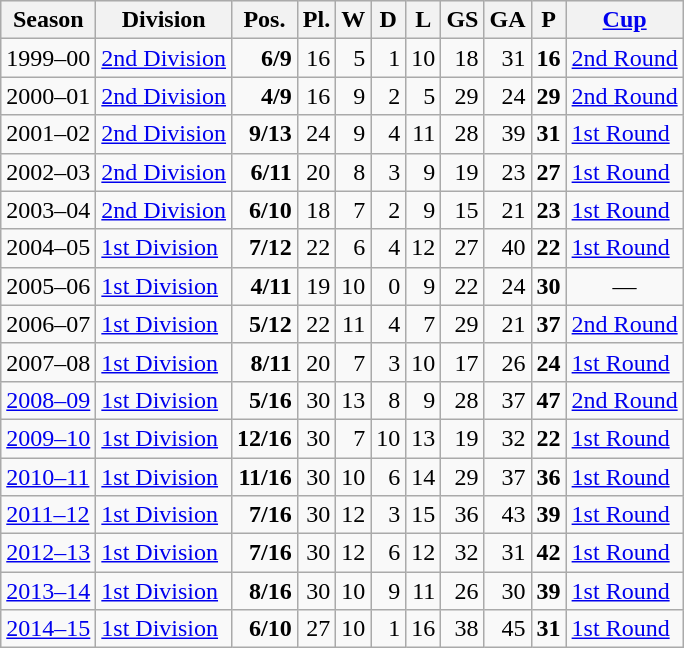<table class="wikitable">
<tr style="background:#efefef;">
<th>Season</th>
<th>Division</th>
<th>Pos.</th>
<th>Pl.</th>
<th>W</th>
<th>D</th>
<th>L</th>
<th>GS</th>
<th>GA</th>
<th>P</th>
<th><a href='#'>Cup</a></th>
</tr>
<tr>
<td>1999–00</td>
<td><a href='#'>2nd Division</a></td>
<td align=right><strong>6/9</strong></td>
<td align=right>16</td>
<td align=right>5</td>
<td align=right>1</td>
<td align=right>10</td>
<td align=right>18</td>
<td align=right>31</td>
<td align=right><strong>16</strong></td>
<td><a href='#'>2nd Round</a></td>
</tr>
<tr>
<td>2000–01</td>
<td><a href='#'>2nd Division</a></td>
<td align=right><strong>4/9</strong></td>
<td align=right>16</td>
<td align=right>9</td>
<td align=right>2</td>
<td align=right>5</td>
<td align=right>29</td>
<td align=right>24</td>
<td align=right><strong>29</strong></td>
<td><a href='#'>2nd Round</a></td>
</tr>
<tr>
<td>2001–02</td>
<td><a href='#'>2nd Division</a></td>
<td align=right><strong>9/13</strong></td>
<td align=right>24</td>
<td align=right>9</td>
<td align=right>4</td>
<td align=right>11</td>
<td align=right>28</td>
<td align=right>39</td>
<td align=right><strong>31</strong></td>
<td><a href='#'>1st Round</a></td>
</tr>
<tr>
<td>2002–03</td>
<td><a href='#'>2nd Division</a></td>
<td align=right><strong>6/11</strong></td>
<td align=right>20</td>
<td align=right>8</td>
<td align=right>3</td>
<td align=right>9</td>
<td align=right>19</td>
<td align=right>23</td>
<td align=right><strong>27</strong></td>
<td><a href='#'>1st Round</a></td>
</tr>
<tr>
<td>2003–04</td>
<td><a href='#'>2nd Division</a></td>
<td align=right><strong>6/10</strong></td>
<td align=right>18</td>
<td align=right>7</td>
<td align=right>2</td>
<td align=right>9</td>
<td align=right>15</td>
<td align=right>21</td>
<td align=right><strong>23</strong></td>
<td><a href='#'>1st Round</a></td>
</tr>
<tr>
<td>2004–05</td>
<td><a href='#'>1st Division</a></td>
<td align=right><strong>7/12</strong></td>
<td align=right>22</td>
<td align=right>6</td>
<td align=right>4</td>
<td align=right>12</td>
<td align=right>27</td>
<td align=right>40</td>
<td align=right><strong>22</strong></td>
<td><a href='#'>1st Round</a></td>
</tr>
<tr>
<td>2005–06</td>
<td><a href='#'>1st Division</a></td>
<td align=right><strong>4/11</strong></td>
<td align=right>19</td>
<td align=right>10</td>
<td align=right>0</td>
<td align=right>9</td>
<td align=right>22</td>
<td align=right>24</td>
<td align=right><strong>30</strong></td>
<td align=center>—</td>
</tr>
<tr>
<td>2006–07</td>
<td><a href='#'>1st Division</a></td>
<td align=right><strong>5/12</strong></td>
<td align=right>22</td>
<td align=right>11</td>
<td align=right>4</td>
<td align=right>7</td>
<td align=right>29</td>
<td align=right>21</td>
<td align=right><strong>37</strong></td>
<td><a href='#'>2nd Round</a></td>
</tr>
<tr>
<td>2007–08</td>
<td><a href='#'>1st Division</a></td>
<td align=right><strong>8/11</strong></td>
<td align=right>20</td>
<td align=right>7</td>
<td align=right>3</td>
<td align=right>10</td>
<td align=right>17</td>
<td align=right>26</td>
<td align=right><strong>24</strong></td>
<td><a href='#'>1st Round</a></td>
</tr>
<tr>
<td><a href='#'>2008–09</a></td>
<td><a href='#'>1st Division</a></td>
<td align=right><strong>5/16</strong></td>
<td align=right>30</td>
<td align=right>13</td>
<td align=right>8</td>
<td align=right>9</td>
<td align=right>28</td>
<td align=right>37</td>
<td align=right><strong>47</strong></td>
<td><a href='#'>2nd Round</a></td>
</tr>
<tr>
<td><a href='#'>2009–10</a></td>
<td><a href='#'>1st Division</a></td>
<td align=right><strong>12/16</strong></td>
<td align=right>30</td>
<td align=right>7</td>
<td align=right>10</td>
<td align=right>13</td>
<td align=right>19</td>
<td align=right>32</td>
<td align=right><strong>22</strong></td>
<td><a href='#'>1st Round</a></td>
</tr>
<tr>
<td><a href='#'>2010–11</a></td>
<td><a href='#'>1st Division</a></td>
<td align=right><strong>11/16</strong></td>
<td align=right>30</td>
<td align=right>10</td>
<td align=right>6</td>
<td align=right>14</td>
<td align=right>29</td>
<td align=right>37</td>
<td align=right><strong>36</strong></td>
<td><a href='#'>1st Round</a></td>
</tr>
<tr>
<td><a href='#'>2011–12</a></td>
<td><a href='#'>1st Division</a></td>
<td align=right><strong>7/16</strong></td>
<td align=right>30</td>
<td align=right>12</td>
<td align=right>3</td>
<td align=right>15</td>
<td align=right>36</td>
<td align=right>43</td>
<td align=right><strong>39</strong></td>
<td><a href='#'>1st Round</a></td>
</tr>
<tr>
<td><a href='#'>2012–13</a></td>
<td><a href='#'>1st Division</a></td>
<td align=right><strong>7/16</strong></td>
<td align=right>30</td>
<td align=right>12</td>
<td align=right>6</td>
<td align=right>12</td>
<td align=right>32</td>
<td align=right>31</td>
<td align=right><strong>42</strong></td>
<td><a href='#'>1st Round</a></td>
</tr>
<tr>
<td><a href='#'>2013–14</a></td>
<td><a href='#'>1st Division</a></td>
<td align=right><strong>8/16</strong></td>
<td align=right>30</td>
<td align=right>10</td>
<td align=right>9</td>
<td align=right>11</td>
<td align=right>26</td>
<td align=right>30</td>
<td align=right><strong>39</strong></td>
<td><a href='#'>1st Round</a></td>
</tr>
<tr>
<td><a href='#'>2014–15</a></td>
<td><a href='#'>1st Division</a></td>
<td align=right><strong>6/10</strong></td>
<td align=right>27</td>
<td align=right>10</td>
<td align=right>1</td>
<td align=right>16</td>
<td align=right>38</td>
<td align=right>45</td>
<td align=right><strong>31</strong></td>
<td><a href='#'>1st Round</a></td>
</tr>
</table>
